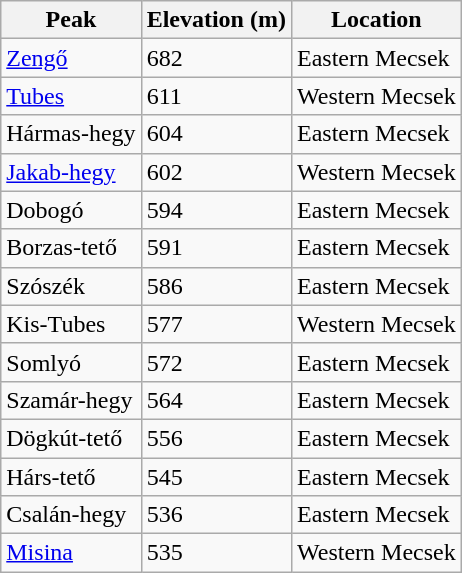<table class="wikitable">
<tr>
<th>Peak</th>
<th>Elevation (m)</th>
<th>Location</th>
</tr>
<tr>
<td><a href='#'>Zengő</a></td>
<td>682</td>
<td>Eastern Mecsek</td>
</tr>
<tr>
<td><a href='#'>Tubes</a></td>
<td>611</td>
<td>Western Mecsek</td>
</tr>
<tr>
<td>Hármas-hegy</td>
<td>604</td>
<td>Eastern Mecsek</td>
</tr>
<tr>
<td><a href='#'>Jakab-hegy</a></td>
<td>602</td>
<td>Western Mecsek</td>
</tr>
<tr>
<td>Dobogó</td>
<td>594</td>
<td>Eastern Mecsek</td>
</tr>
<tr>
<td>Borzas-tető</td>
<td>591</td>
<td>Eastern Mecsek</td>
</tr>
<tr>
<td>Szószék</td>
<td>586</td>
<td>Eastern Mecsek</td>
</tr>
<tr>
<td>Kis-Tubes</td>
<td>577</td>
<td>Western Mecsek</td>
</tr>
<tr>
<td>Somlyó</td>
<td>572</td>
<td>Eastern Mecsek</td>
</tr>
<tr>
<td>Szamár-hegy</td>
<td>564</td>
<td>Eastern Mecsek</td>
</tr>
<tr>
<td>Dögkút-tető</td>
<td>556</td>
<td>Eastern Mecsek</td>
</tr>
<tr>
<td>Hárs-tető</td>
<td>545</td>
<td>Eastern Mecsek</td>
</tr>
<tr>
<td>Csalán-hegy</td>
<td>536</td>
<td>Eastern Mecsek</td>
</tr>
<tr>
<td><a href='#'>Misina</a></td>
<td>535</td>
<td>Western Mecsek</td>
</tr>
</table>
